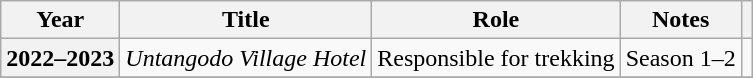<table class="wikitable  plainrowheaders">
<tr>
<th scope="col">Year</th>
<th scope="col">Title</th>
<th scope="col">Role</th>
<th>Notes</th>
<th scope="col" class="unsortable"></th>
</tr>
<tr>
<th scope="row">2022–2023</th>
<td><em>Untangodo Village Hotel</em></td>
<td>Responsible for trekking</td>
<td>Season 1–2</td>
<td></td>
</tr>
<tr>
</tr>
</table>
